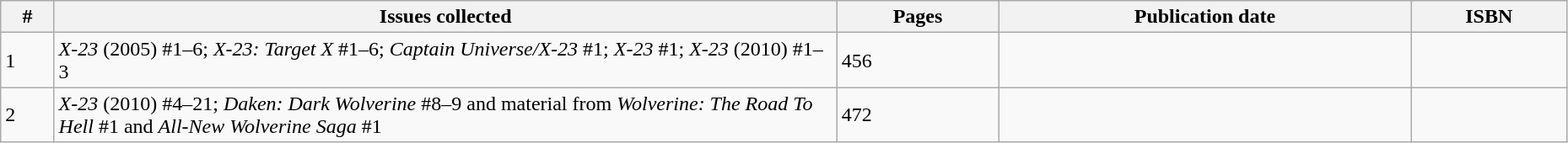<table class="wikitable sortable" width=98%>
<tr>
<th class="unsortable">#</th>
<th class="unsortable" width="50%">Issues collected</th>
<th>Pages</th>
<th>Publication date</th>
<th class="unsortable">ISBN</th>
</tr>
<tr>
<td>1</td>
<td><em>X-23</em> (2005) #1–6; <em>X-23: Target X</em> #1–6; <em>Captain Universe/X-23</em> #1; <em>X-23</em> #1; <em>X-23</em> (2010) #1–3</td>
<td>456</td>
<td></td>
<td></td>
</tr>
<tr>
<td>2</td>
<td><em>X-23</em> (2010) #4–21; <em>Daken: Dark Wolverine</em> #8–9 and material from <em>Wolverine: The Road To Hell</em> #1 and <em>All-New Wolverine Saga</em> #1</td>
<td>472</td>
<td></td>
<td></td>
</tr>
</table>
